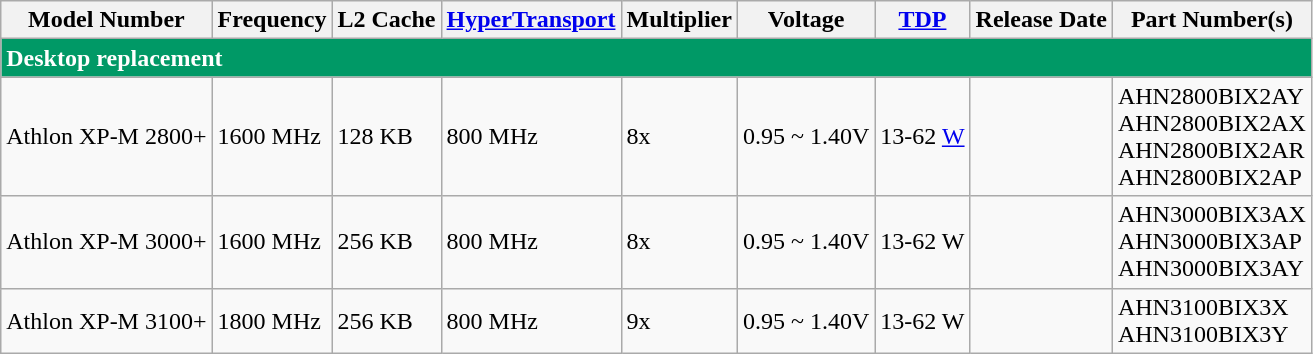<table class="wikitable">
<tr>
<th>Model Number</th>
<th>Frequency</th>
<th>L2 Cache</th>
<th><a href='#'>HyperTransport</a></th>
<th>Multiplier</th>
<th>Voltage</th>
<th><a href='#'>TDP</a></th>
<th>Release Date</th>
<th>Part Number(s)</th>
</tr>
<tr>
<td align="left" colspan="9" style="background:#009966;color: white"><strong>Desktop replacement</strong></td>
</tr>
<tr>
<td>Athlon XP-M 2800+</td>
<td>1600 MHz</td>
<td>128 KB</td>
<td>800 MHz</td>
<td>8x</td>
<td>0.95 ~ 1.40V</td>
<td>13-62 <a href='#'>W</a></td>
<td></td>
<td>AHN2800BIX2AY<br>AHN2800BIX2AX<br>AHN2800BIX2AR<br>AHN2800BIX2AP</td>
</tr>
<tr>
<td>Athlon XP-M 3000+</td>
<td>1600 MHz</td>
<td>256 KB</td>
<td>800 MHz</td>
<td>8x</td>
<td>0.95 ~ 1.40V</td>
<td>13-62 W</td>
<td></td>
<td>AHN3000BIX3AX<br>AHN3000BIX3AP<br>AHN3000BIX3AY</td>
</tr>
<tr>
<td>Athlon XP-M 3100+</td>
<td>1800 MHz</td>
<td>256 KB</td>
<td>800 MHz</td>
<td>9x</td>
<td>0.95 ~ 1.40V</td>
<td>13-62 W</td>
<td></td>
<td>AHN3100BIX3X<br>AHN3100BIX3Y</td>
</tr>
</table>
